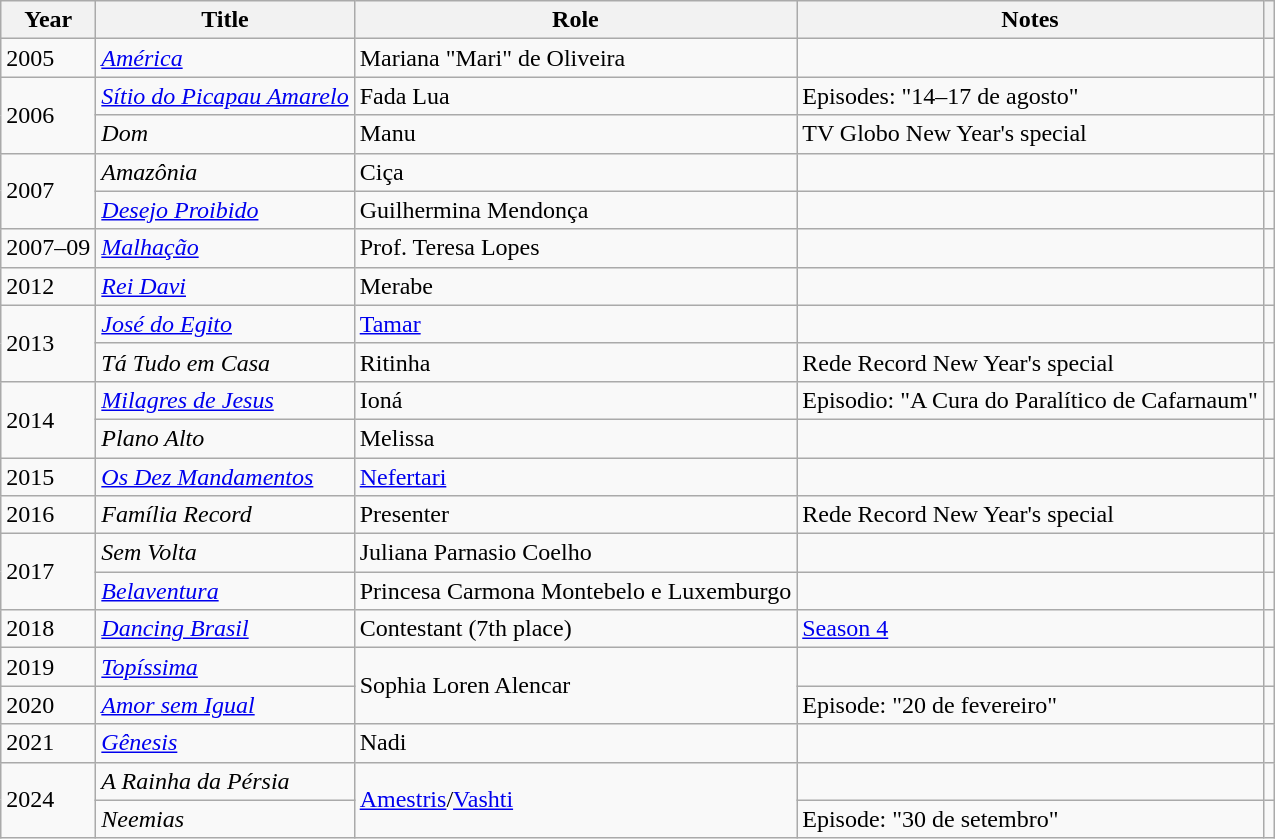<table class="wikitable">
<tr>
<th>Year</th>
<th>Title</th>
<th>Role</th>
<th>Notes</th>
<th></th>
</tr>
<tr>
<td>2005</td>
<td><em><a href='#'>América</a></em></td>
<td>Mariana "Mari" de Oliveira</td>
<td></td>
<td></td>
</tr>
<tr>
<td rowspan="2">2006</td>
<td><em><a href='#'>Sítio do Picapau Amarelo</a></em></td>
<td>Fada Lua</td>
<td>Episodes: "14–17 de agosto"</td>
<td></td>
</tr>
<tr>
<td><em>Dom</em></td>
<td>Manu</td>
<td>TV Globo New Year's special</td>
</tr>
<tr>
<td rowspan="2">2007</td>
<td><em>Amazônia</em></td>
<td>Ciça</td>
<td></td>
<td></td>
</tr>
<tr>
<td><em><a href='#'>Desejo Proibido</a></em></td>
<td>Guilhermina Mendonça</td>
<td></td>
<td></td>
</tr>
<tr>
<td>2007–09</td>
<td><em><a href='#'>Malhação</a></em></td>
<td>Prof. Teresa Lopes</td>
<td></td>
<td></td>
</tr>
<tr>
<td>2012</td>
<td><em><a href='#'>Rei Davi</a></em></td>
<td>Merabe</td>
<td></td>
<td></td>
</tr>
<tr>
<td rowspan="2">2013</td>
<td><em><a href='#'>José do Egito</a></em></td>
<td><a href='#'>Tamar</a></td>
<td></td>
<td></td>
</tr>
<tr>
<td><em>Tá Tudo em Casa</em></td>
<td>Ritinha</td>
<td>Rede Record New Year's special</td>
<td></td>
</tr>
<tr>
<td rowspan="2">2014</td>
<td><em><a href='#'>Milagres de Jesus</a></em></td>
<td>Ioná</td>
<td>Episodio: "A Cura do Paralítico de Cafarnaum"</td>
<td></td>
</tr>
<tr>
<td><em>Plano Alto</em></td>
<td>Melissa</td>
<td></td>
<td></td>
</tr>
<tr>
<td>2015</td>
<td><em><a href='#'>Os Dez Mandamentos</a></em></td>
<td><a href='#'>Nefertari</a></td>
<td></td>
<td></td>
</tr>
<tr>
<td>2016</td>
<td><em>Família Record</em></td>
<td>Presenter</td>
<td>Rede Record New Year's special</td>
<td></td>
</tr>
<tr>
<td rowspan="2">2017</td>
<td><em>Sem Volta</em></td>
<td>Juliana Parnasio Coelho</td>
<td></td>
<td></td>
</tr>
<tr>
<td><em><a href='#'>Belaventura</a></em></td>
<td>Princesa Carmona Montebelo e Luxemburgo</td>
<td></td>
<td></td>
</tr>
<tr>
<td>2018</td>
<td><em><a href='#'>Dancing Brasil</a></em></td>
<td>Contestant (7th place)</td>
<td><a href='#'>Season 4</a></td>
<td></td>
</tr>
<tr>
<td>2019</td>
<td><em><a href='#'>Topíssima</a></em></td>
<td rowspan="2">Sophia Loren Alencar</td>
<td></td>
<td></td>
</tr>
<tr>
<td>2020</td>
<td><em><a href='#'>Amor sem Igual</a></em></td>
<td>Episode: "20 de fevereiro"</td>
<td></td>
</tr>
<tr>
<td>2021</td>
<td><em><a href='#'>Gênesis</a></em></td>
<td>Nadi</td>
<td></td>
<td></td>
</tr>
<tr>
<td rowspan="2">2024</td>
<td><em>A Rainha da Pérsia</em></td>
<td rowspan="2"><a href='#'>Amestris</a>/<a href='#'>Vashti</a></td>
<td></td>
<td></td>
</tr>
<tr>
<td><em>Neemias</em></td>
<td>Episode: "30 de setembro"</td>
<td></td>
</tr>
</table>
